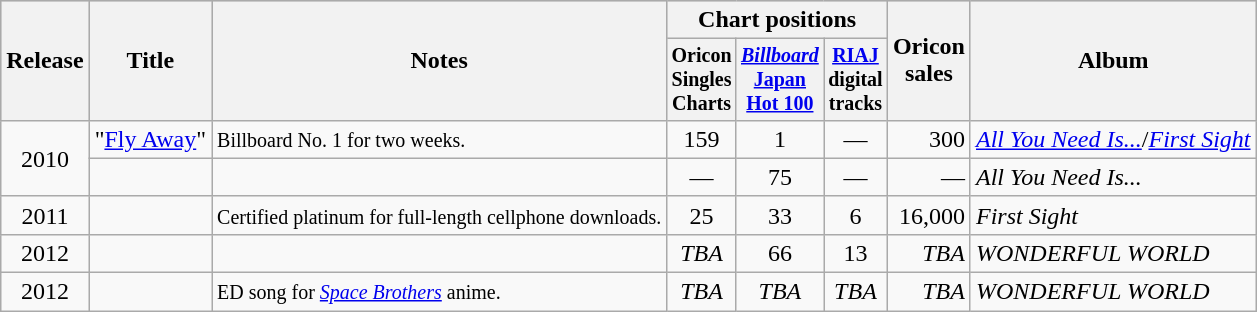<table class="wikitable" style="text-align:center">
<tr bgcolor="#CCCCCC">
<th rowspan="2">Release</th>
<th rowspan="2">Title</th>
<th rowspan="2">Notes</th>
<th colspan="3">Chart positions</th>
<th rowspan="2">Oricon<br>sales<br></th>
<th rowspan="2">Album</th>
</tr>
<tr style="font-size:smaller;">
<th width="35">Oricon Singles Charts<br></th>
<th width="35"><em><a href='#'>Billboard</a></em> <a href='#'>Japan Hot 100</a><br></th>
<th width="35"><a href='#'>RIAJ</a> digital tracks<br></th>
</tr>
<tr>
<td rowspan="2">2010</td>
<td align="left">"<a href='#'>Fly Away</a>"</td>
<td align="left"><small>Billboard No. 1 for two weeks.</small></td>
<td>159</td>
<td>1</td>
<td>—</td>
<td align="right">300</td>
<td align="left" rowspan="1"><em><a href='#'>All You Need Is...</a></em>/<em><a href='#'>First Sight</a></em></td>
</tr>
<tr>
<td align="left"></td>
<td align="left"></td>
<td>—</td>
<td>75</td>
<td>—</td>
<td align="right">—</td>
<td align="left" rowspan="1"><em>All You Need Is...</em></td>
</tr>
<tr>
<td rowspan="1">2011</td>
<td align="left"></td>
<td align="left"><small>Certified platinum for full-length cellphone downloads.</small></td>
<td>25</td>
<td>33</td>
<td>6</td>
<td align="right">16,000</td>
<td align="left" rowspan="1"><em>First Sight</em></td>
</tr>
<tr>
<td rowspan="1">2012</td>
<td align="left"></td>
<td align="left"></td>
<td><em>TBA</em></td>
<td>66</td>
<td>13</td>
<td align="right"><em>TBA</em></td>
<td align="left" rowspan="1"><em>WONDERFUL WORLD</em></td>
</tr>
<tr>
<td rowspan="1">2012</td>
<td align="left"></td>
<td align="left"><small>ED song for <em><a href='#'>Space Brothers</a></em> anime.</small></td>
<td><em>TBA</em></td>
<td><em>TBA</em></td>
<td><em>TBA</em></td>
<td align="right"><em>TBA</em></td>
<td align="left" rowspan="1"><em>WONDERFUL WORLD</em></td>
</tr>
</table>
